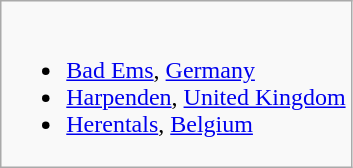<table class="wikitable">
<tr valign="top">
<td><br><ul><li> <a href='#'>Bad Ems</a>, <a href='#'>Germany</a></li><li> <a href='#'>Harpenden</a>, <a href='#'>United Kingdom</a></li><li> <a href='#'>Herentals</a>, <a href='#'>Belgium</a></li></ul></td>
</tr>
</table>
